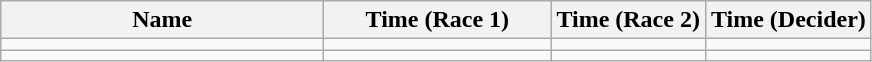<table class="wikitable" style="text-align:center;">
<tr>
<th style="width:13em">Name</th>
<th style="width:9em">Time (Race 1)</th>
<th>Time (Race 2)</th>
<th>Time (Decider)</th>
</tr>
<tr>
<td align=left></td>
<td></td>
<td></td>
<td></td>
</tr>
<tr>
<td align=left></td>
<td></td>
<td></td>
<td></td>
</tr>
</table>
